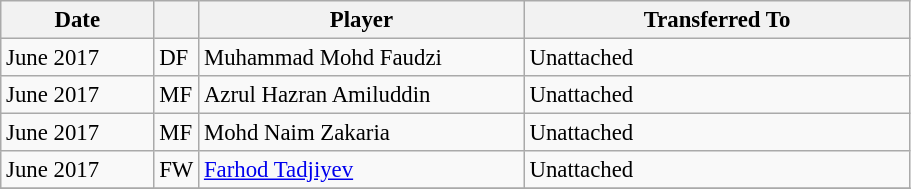<table class="wikitable plainrowheaders sortable" style="font-size:95%">
<tr>
<th scope=col style="width:95px;"><strong>Date</strong></th>
<th></th>
<th scope=col style="width:210px;"><strong>Player</strong></th>
<th scope=col style="width:250px;"><strong>Transferred To</strong></th>
</tr>
<tr>
<td>June 2017</td>
<td>DF</td>
<td> Muhammad Mohd Faudzi</td>
<td>Unattached</td>
</tr>
<tr>
<td>June 2017</td>
<td>MF</td>
<td> Azrul Hazran Amiluddin</td>
<td>Unattached</td>
</tr>
<tr>
<td>June 2017</td>
<td>MF</td>
<td> Mohd Naim Zakaria</td>
<td>Unattached</td>
</tr>
<tr>
<td>June 2017</td>
<td>FW</td>
<td> <a href='#'>Farhod Tadjiyev</a></td>
<td>Unattached</td>
</tr>
<tr>
</tr>
</table>
